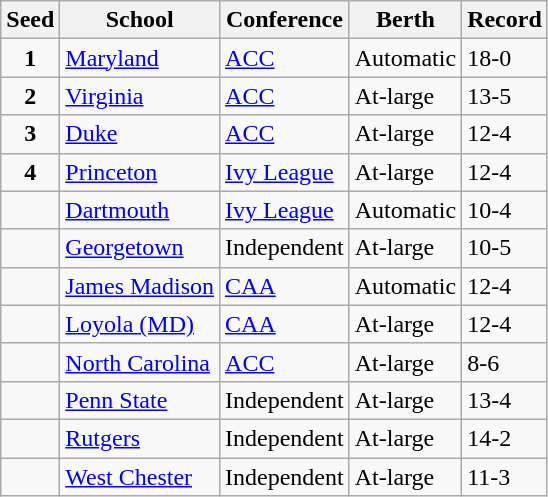<table class="wikitable sortable">
<tr>
<th>Seed</th>
<th>School</th>
<th>Conference</th>
<th>Berth</th>
<th>Record</th>
</tr>
<tr>
<td align=center><strong>1</strong></td>
<td><a href='#'>Maryland</a></td>
<td><a href='#'>ACC</a></td>
<td>Automatic</td>
<td>18-0</td>
</tr>
<tr>
<td align=center><strong>2</strong></td>
<td><a href='#'>Virginia</a></td>
<td><a href='#'>ACC</a></td>
<td>At-large</td>
<td>13-5</td>
</tr>
<tr>
<td align=center><strong>3</strong></td>
<td><a href='#'>Duke</a></td>
<td><a href='#'>ACC</a></td>
<td>At-large</td>
<td>12-4</td>
</tr>
<tr>
<td align=center><strong>4</strong></td>
<td><a href='#'>Princeton</a></td>
<td><a href='#'>Ivy League</a></td>
<td>At-large</td>
<td>12-4</td>
</tr>
<tr>
<td></td>
<td><a href='#'>Dartmouth</a></td>
<td><a href='#'>Ivy League</a></td>
<td>Automatic</td>
<td>10-4</td>
</tr>
<tr>
<td></td>
<td><a href='#'>Georgetown</a></td>
<td>Independent</td>
<td>At-large</td>
<td>10-5</td>
</tr>
<tr>
<td></td>
<td><a href='#'>James Madison</a></td>
<td><a href='#'>CAA</a></td>
<td>Automatic</td>
<td>12-4</td>
</tr>
<tr>
<td></td>
<td><a href='#'>Loyola (MD)</a></td>
<td><a href='#'>CAA</a></td>
<td>At-large</td>
<td>12-4</td>
</tr>
<tr>
<td></td>
<td><a href='#'>North Carolina</a></td>
<td><a href='#'>ACC</a></td>
<td>At-large</td>
<td>8-6</td>
</tr>
<tr>
<td></td>
<td><a href='#'>Penn State</a></td>
<td>Independent</td>
<td>At-large</td>
<td>13-4</td>
</tr>
<tr>
<td></td>
<td><a href='#'>Rutgers</a></td>
<td>Independent</td>
<td>At-large</td>
<td>14-2</td>
</tr>
<tr>
<td></td>
<td><a href='#'>West Chester</a></td>
<td>Independent</td>
<td>At-large</td>
<td>11-3</td>
</tr>
</table>
